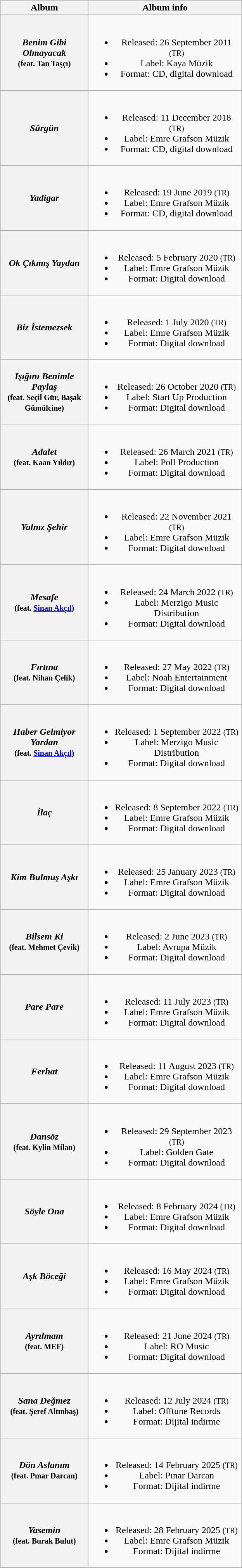<table class="wikitable plainrowheaders" style="text-align:center;" border="1">
<tr>
<th scope="col" style="width:9em;">Album</th>
<th scope="col" style="width:16em;">Album info</th>
</tr>
<tr>
<th scope="row"><em>Benim Gibi Olmayacak</em><br><small>(feat. Tan Taşçı)</small></th>
<td><br><ul><li>Released: 26 September 2011 <small>(TR)</small></li><li>Label: Kaya Müzik</li><li>Format: CD, digital download</li></ul></td>
</tr>
<tr>
<th scope="row"><em>Sürgün</em></th>
<td><br><ul><li>Released: 11 December 2018 <small>(TR)</small></li><li>Label: Emre Grafson Müzik</li><li>Format: CD, digital download</li></ul></td>
</tr>
<tr>
<th scope="row"><em>Yadigar</em></th>
<td><br><ul><li>Released: 19 June 2019 <small>(TR)</small></li><li>Label: Emre Grafson Müzik</li><li>Format: CD, digital download</li></ul></td>
</tr>
<tr>
<th scope="row"><em>Ok Çıkmış Yaydan</em></th>
<td><br><ul><li>Released: 5 February 2020 <small>(TR)</small></li><li>Label: Emre Grafson Müzik</li><li>Format: Digital download</li></ul></td>
</tr>
<tr>
<th scope="row"><em>Biz İstemezsek</em></th>
<td><br><ul><li>Released: 1 July 2020 <small>(TR)</small></li><li>Label: Emre Grafson Müzik</li><li>Format: Digital download</li></ul></td>
</tr>
<tr>
<th scope="row"><em>Işığını Benimle Paylaş</em><br><small>(feat. Seçil Gür, Başak Gümülcine)</small></th>
<td><br><ul><li>Released: 26 October 2020 <small>(TR)</small></li><li>Label: Start Up Production</li><li>Format: Digital download</li></ul></td>
</tr>
<tr>
<th scope="row"><em>Adalet</em><br><small>(feat. Kaan Yıldız)</small></th>
<td><br><ul><li>Released: 26 March 2021 <small>(TR)</small></li><li>Label: Poll Production</li><li>Format: Digital download</li></ul></td>
</tr>
<tr>
<th scope="row"><em>Yalnız Şehir</em></th>
<td><br><ul><li>Released: 22 November 2021 <small>(TR)</small></li><li>Label: Emre Grafson Müzik</li><li>Format: Digital download</li></ul></td>
</tr>
<tr>
<th scope="row"><em>Mesafe</em><br><small>(feat. <a href='#'>Sinan Akçıl</a>)</small></th>
<td><br><ul><li>Released: 24 March 2022 <small>(TR)</small></li><li>Label: Merzigo Music Distribution</li><li>Format: Digital download</li></ul></td>
</tr>
<tr>
<th scope="row"><em>Fırtına</em><br><small>(feat. Nihan Çelik)</small></th>
<td><br><ul><li>Released: 27 May 2022 <small>(TR)</small></li><li>Label: Noah Entertainment</li><li>Format: Digital download</li></ul></td>
</tr>
<tr>
<th scope="row"><em>Haber Gelmiyor Yardan</em><br><small>(feat. <a href='#'>Sinan Akçıl</a>)</small></th>
<td><br><ul><li>Released: 1 September 2022 <small>(TR)</small></li><li>Label: Merzigo Music Distribution</li><li>Format: Digital download</li></ul></td>
</tr>
<tr>
<th scope="row"><em>İlaç</em></th>
<td><br><ul><li>Released: 8 September 2022 <small>(TR)</small></li><li>Label: Emre Grafson Müzik</li><li>Format: Digital download</li></ul></td>
</tr>
<tr>
<th scope="row"><em>Kim Bulmuş Aşkı</em></th>
<td><br><ul><li>Released: 25 January 2023 <small>(TR)</small></li><li>Label: Emre Grafson Müzik</li><li>Format: Digital download</li></ul></td>
</tr>
<tr>
<th scope="row"><em>Bilsem Ki</em><br><small>(feat. Mehmet Çevik)</small></th>
<td><br><ul><li>Released: 2 June 2023 <small>(TR)</small></li><li>Label: Avrupa Müzik</li><li>Format: Digital download</li></ul></td>
</tr>
<tr>
<th scope="row"><em>Pare Pare</em></th>
<td><br><ul><li>Released: 11 July 2023 <small>(TR)</small></li><li>Label: Emre Grafson Müzik</li><li>Format: Digital download</li></ul></td>
</tr>
<tr>
<th scope="row"><em>Ferhat</em></th>
<td><br><ul><li>Released: 11 August 2023 <small>(TR)</small></li><li>Label: Emre Grafson Müzik</li><li>Format: Digital download</li></ul></td>
</tr>
<tr>
<th scope="row"><em>Dansöz</em><br><small>(feat. Kylin Milan)</small></th>
<td><br><ul><li>Released: 29 September 2023 <small>(TR)</small></li><li>Label: Golden Gate</li><li>Format: Digital download</li></ul></td>
</tr>
<tr>
<th scope="row"><em>Söyle Ona</em></th>
<td><br><ul><li>Released: 8 February 2024 <small>(TR)</small></li><li>Label: Emre Grafson Müzik</li><li>Format: Digital download</li></ul></td>
</tr>
<tr>
<th scope="row"><em>Aşk Böceği</em></th>
<td><br><ul><li>Released: 16 May 2024 <small>(TR)</small></li><li>Label: Emre Grafson Müzik</li><li>Format: Digital download</li></ul></td>
</tr>
<tr>
<th scope="row"><em>Ayrılmam</em><br><small>(feat. MEF)</small></th>
<td><br><ul><li>Released: 21 June 2024 <small>(TR)</small></li><li>Label: RO Music</li><li>Format: Digital download</li></ul></td>
</tr>
<tr>
<th scope="row"><em>Sana Değmez</em><br><small>(feat. Şeref Altınbaş)</small></th>
<td><br><ul><li>Released: 12 July 2024 <small>(TR)</small></li><li>Label: Offtune Records</li><li>Format: Dijital indirme</li></ul></td>
</tr>
<tr>
<th scope="row"><em>Dön Aslanım</em><br><small>(feat. Pınar Darcan)</small></th>
<td><br><ul><li>Released: 14 February 2025 <small>(TR)</small></li><li>Label: Pınar Darcan</li><li>Format: Dijital indirme</li></ul></td>
</tr>
<tr>
<th scope="row"><em>Yasemin</em><br><small>(feat. Burak Bulut)</small></th>
<td><br><ul><li>Released: 28 February 2025 <small>(TR)</small></li><li>Label: Emre Grafson Müzik</li><li>Format: Dijital indirme</li></ul></td>
</tr>
<tr>
</tr>
</table>
